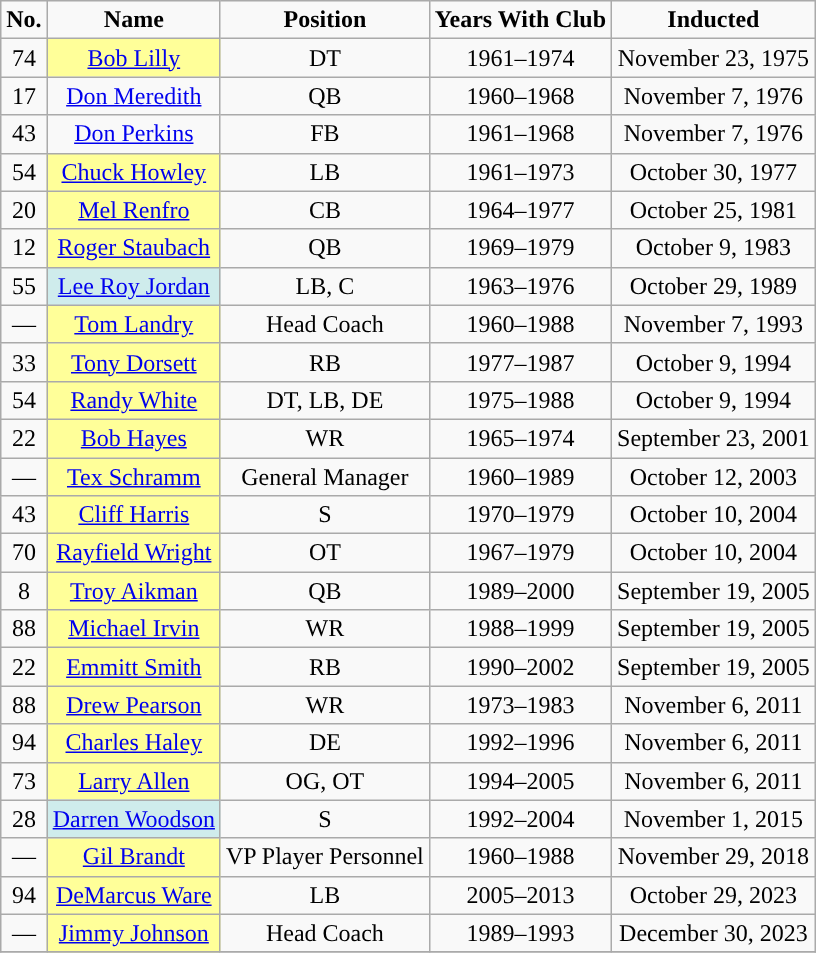<table class="wikitable" style="text-align:center">
<tr>
<td><strong>No.</strong></td>
<td><strong>Name</strong></td>
<td><strong>Position </strong></td>
<td><strong>Years With Club</strong></td>
<td><strong>Inducted</strong></td>
</tr>
<tr>
<td>74</td>
<td style="background:#ff9"><a href='#'>Bob Lilly</a></td>
<td>DT</td>
<td>1961–1974</td>
<td>November 23, 1975</td>
</tr>
<tr>
<td>17</td>
<td><a href='#'>Don Meredith</a></td>
<td>QB</td>
<td>1960–1968</td>
<td>November 7, 1976</td>
</tr>
<tr>
<td>43</td>
<td><a href='#'>Don Perkins</a></td>
<td>FB</td>
<td>1961–1968</td>
<td>November 7, 1976</td>
</tr>
<tr>
<td>54</td>
<td style="background:#ff9"><a href='#'>Chuck Howley</a></td>
<td>LB</td>
<td>1961–1973</td>
<td>October 30, 1977</td>
</tr>
<tr>
<td>20</td>
<td style="background:#ff9"><a href='#'>Mel Renfro</a></td>
<td>CB</td>
<td>1964–1977</td>
<td>October 25, 1981</td>
</tr>
<tr>
<td>12</td>
<td style="background:#ff9"><a href='#'>Roger Staubach</a></td>
<td>QB</td>
<td>1969–1979</td>
<td>October 9, 1983</td>
</tr>
<tr>
<td>55</td>
<td style="background:#cfecec"><a href='#'>Lee Roy Jordan</a></td>
<td>LB, C</td>
<td>1963–1976</td>
<td>October 29, 1989</td>
</tr>
<tr>
<td>—</td>
<td style="background:#ff9"><a href='#'>Tom Landry</a></td>
<td>Head Coach</td>
<td>1960–1988</td>
<td>November 7, 1993</td>
</tr>
<tr>
<td>33</td>
<td style="background:#ff9"><a href='#'>Tony Dorsett</a></td>
<td>RB</td>
<td>1977–1987</td>
<td>October 9, 1994</td>
</tr>
<tr>
<td>54</td>
<td style="background:#ff9"><a href='#'>Randy White</a></td>
<td>DT, LB, DE</td>
<td>1975–1988</td>
<td>October 9, 1994</td>
</tr>
<tr>
<td>22</td>
<td style="background:#ff9"><a href='#'>Bob Hayes</a></td>
<td>WR</td>
<td>1965–1974</td>
<td>September 23, 2001</td>
</tr>
<tr>
<td>—</td>
<td style="background:#ff9"><a href='#'>Tex Schramm</a></td>
<td>General Manager</td>
<td>1960–1989</td>
<td>October 12, 2003</td>
</tr>
<tr>
<td>43</td>
<td style="background:#ff9"><a href='#'>Cliff Harris</a></td>
<td>S</td>
<td>1970–1979</td>
<td>October 10, 2004</td>
</tr>
<tr>
<td>70</td>
<td style="background:#ff9"><a href='#'>Rayfield Wright</a></td>
<td>OT</td>
<td>1967–1979</td>
<td>October 10, 2004</td>
</tr>
<tr>
<td>8</td>
<td style="background:#ff9"><a href='#'>Troy Aikman</a></td>
<td>QB</td>
<td>1989–2000</td>
<td>September 19, 2005</td>
</tr>
<tr>
<td>88</td>
<td style="background:#ff9"><a href='#'>Michael Irvin</a></td>
<td>WR</td>
<td>1988–1999</td>
<td>September 19, 2005</td>
</tr>
<tr>
<td>22</td>
<td style="background:#ff9"><a href='#'>Emmitt Smith</a></td>
<td>RB</td>
<td>1990–2002</td>
<td>September 19, 2005</td>
</tr>
<tr>
<td>88</td>
<td style="background:#ff9"><a href='#'>Drew Pearson</a></td>
<td>WR</td>
<td>1973–1983</td>
<td>November 6, 2011</td>
</tr>
<tr>
<td>94</td>
<td style="background:#ff9"><a href='#'>Charles Haley</a></td>
<td>DE</td>
<td>1992–1996</td>
<td>November 6, 2011</td>
</tr>
<tr>
<td>73</td>
<td style="background:#ff9"><a href='#'>Larry Allen</a></td>
<td>OG, OT</td>
<td>1994–2005</td>
<td>November 6, 2011</td>
</tr>
<tr>
<td>28</td>
<td style="background:#cfecec"><a href='#'>Darren Woodson</a></td>
<td>S</td>
<td>1992–2004</td>
<td>November 1, 2015</td>
</tr>
<tr>
<td>—</td>
<td style="background:#ff9"><a href='#'>Gil Brandt</a></td>
<td>VP Player Personnel</td>
<td>1960–1988</td>
<td>November 29, 2018</td>
</tr>
<tr>
<td>94</td>
<td style="background:#ff9"><a href='#'>DeMarcus Ware</a></td>
<td>LB</td>
<td>2005–2013</td>
<td>October 29, 2023</td>
</tr>
<tr>
<td>—</td>
<td style="background:#ff9"><a href='#'>Jimmy Johnson</a></td>
<td>Head Coach</td>
<td>1989–1993</td>
<td>December 30, 2023</td>
</tr>
<tr>
</tr>
</table>
